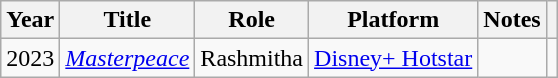<table class="wikitable sortable">
<tr>
<th>Year</th>
<th>Title</th>
<th>Role</th>
<th>Platform</th>
<th class="unsortable">Notes</th>
<th></th>
</tr>
<tr>
<td>2023</td>
<td><em><a href='#'>Masterpeace</a></em></td>
<td>Rashmitha</td>
<td><a href='#'>Disney+ Hotstar</a></td>
<td></td>
<td></td>
</tr>
</table>
